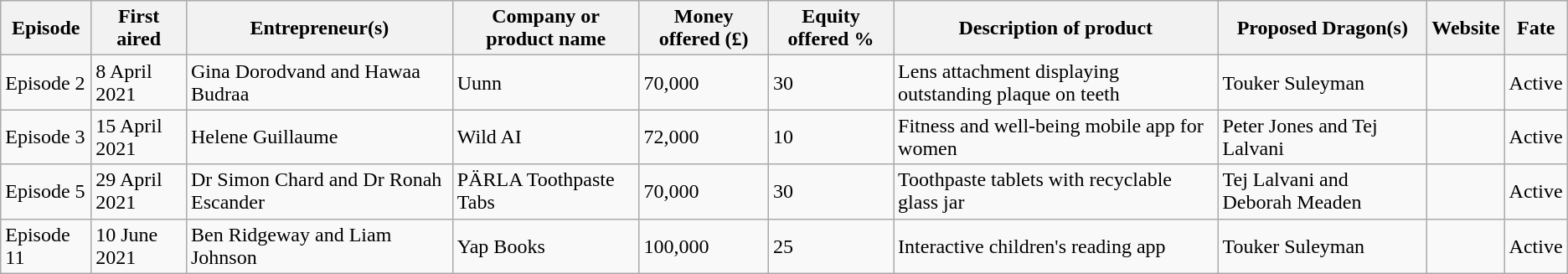<table class="wikitable sortable">
<tr>
<th>Episode</th>
<th>First aired</th>
<th>Entrepreneur(s)</th>
<th>Company or product name</th>
<th>Money offered (£)</th>
<th>Equity offered %</th>
<th>Description of product</th>
<th>Proposed Dragon(s)</th>
<th>Website</th>
<th>Fate</th>
</tr>
<tr>
<td>Episode 2</td>
<td>8 April 2021</td>
<td>Gina Dorodvand and Hawaa Budraa</td>
<td>Uunn</td>
<td>70,000</td>
<td>30</td>
<td>Lens attachment displaying outstanding plaque on teeth</td>
<td>Touker Suleyman </td>
<td></td>
<td>Active </td>
</tr>
<tr>
<td>Episode 3</td>
<td>15 April 2021</td>
<td>Helene Guillaume</td>
<td>Wild AI</td>
<td>72,000</td>
<td>10</td>
<td>Fitness and well-being mobile app for women</td>
<td>Peter Jones and Tej Lalvani </td>
<td></td>
<td>Active </td>
</tr>
<tr>
<td>Episode 5</td>
<td>29 April 2021</td>
<td>Dr Simon Chard and Dr Ronah Escander</td>
<td>PÄRLA Toothpaste Tabs</td>
<td>70,000</td>
<td>30</td>
<td>Toothpaste tablets with recyclable glass jar</td>
<td>Tej Lalvani and Deborah Meaden </td>
<td></td>
<td>Active </td>
</tr>
<tr>
<td>Episode 11</td>
<td>10 June 2021</td>
<td>Ben Ridgeway and Liam Johnson</td>
<td>Yap Books</td>
<td>100,000</td>
<td>25</td>
<td>Interactive children's reading app</td>
<td>Touker Suleyman </td>
<td></td>
<td>Active </td>
</tr>
</table>
